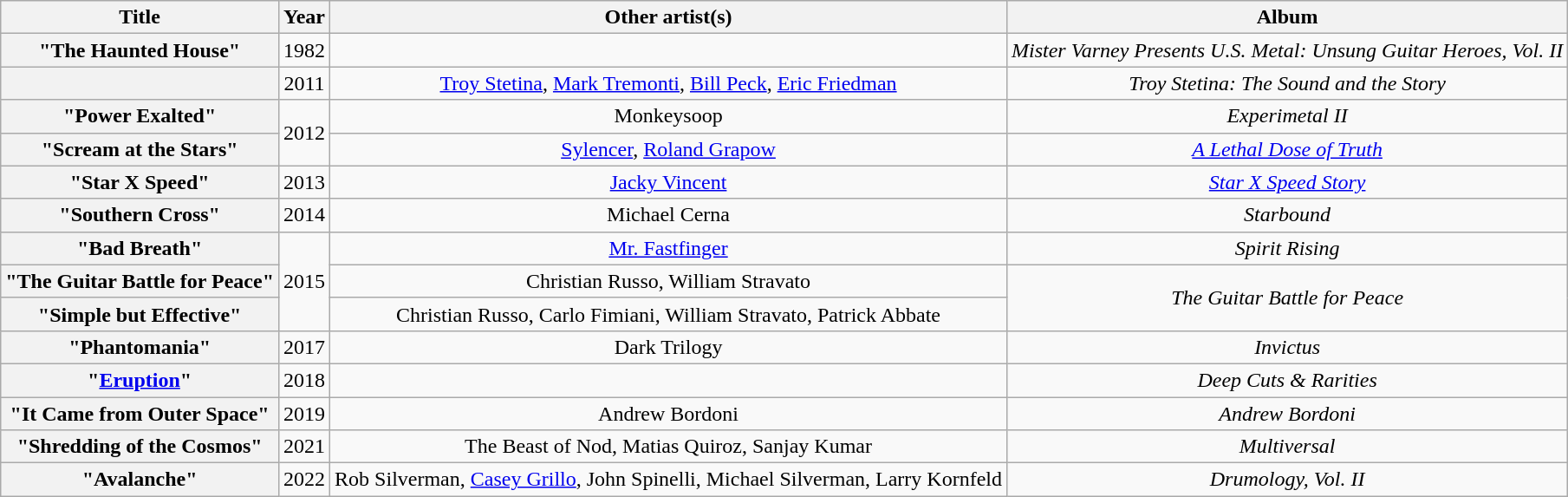<table class="wikitable plainrowheaders" style="text-align:center;">
<tr>
<th scope="col">Title</th>
<th scope="col">Year</th>
<th scope="col">Other artist(s)</th>
<th scope="col">Album</th>
</tr>
<tr>
<th scope="row">"The Haunted House"</th>
<td>1982</td>
<td></td>
<td><em>Mister Varney Presents U.S. Metal: Unsung Guitar Heroes, Vol. II</em></td>
</tr>
<tr>
<th scope="row"></th>
<td>2011</td>
<td><a href='#'>Troy Stetina</a>, <a href='#'>Mark Tremonti</a>, <a href='#'>Bill Peck</a>, <a href='#'>Eric Friedman</a></td>
<td><em>Troy Stetina: The Sound and the Story</em></td>
</tr>
<tr>
<th scope="row">"Power Exalted"</th>
<td rowspan="2">2012</td>
<td>Monkeysoop</td>
<td><em>Experimetal II</em></td>
</tr>
<tr>
<th scope="row">"Scream at the Stars"</th>
<td><a href='#'>Sylencer</a>, <a href='#'>Roland Grapow</a></td>
<td><em><a href='#'>A Lethal Dose of Truth</a></em></td>
</tr>
<tr>
<th scope="row">"Star X Speed"</th>
<td>2013</td>
<td><a href='#'>Jacky Vincent</a></td>
<td><em><a href='#'>Star X Speed Story</a></em></td>
</tr>
<tr>
<th scope="row">"Southern Cross"</th>
<td>2014</td>
<td>Michael Cerna</td>
<td><em>Starbound</em></td>
</tr>
<tr>
<th scope="row">"Bad Breath"</th>
<td rowspan="3">2015</td>
<td><a href='#'>Mr. Fastfinger</a></td>
<td><em>Spirit Rising</em></td>
</tr>
<tr>
<th scope="row">"The Guitar Battle for Peace"</th>
<td>Christian Russo, William Stravato</td>
<td rowspan="2"><em>The Guitar Battle for Peace</em></td>
</tr>
<tr>
<th scope="row">"Simple but Effective"</th>
<td>Christian Russo, Carlo Fimiani, William Stravato, Patrick Abbate</td>
</tr>
<tr>
<th scope="row">"Phantomania"</th>
<td>2017</td>
<td>Dark Trilogy</td>
<td><em>Invictus</em></td>
</tr>
<tr>
<th scope="row">"<a href='#'>Eruption</a>"</th>
<td>2018</td>
<td></td>
<td><em>Deep Cuts & Rarities</em></td>
</tr>
<tr>
<th scope="row">"It Came from Outer Space"</th>
<td>2019</td>
<td>Andrew Bordoni</td>
<td><em>Andrew Bordoni</em></td>
</tr>
<tr>
<th scope="row">"Shredding of the Cosmos"</th>
<td>2021</td>
<td>The Beast of Nod, Matias Quiroz, Sanjay Kumar</td>
<td><em>Multiversal</em></td>
</tr>
<tr>
<th scope="row">"Avalanche"</th>
<td>2022</td>
<td>Rob Silverman, <a href='#'>Casey Grillo</a>, John Spinelli, Michael Silverman, Larry Kornfeld</td>
<td><em>Drumology, Vol. II</em></td>
</tr>
</table>
